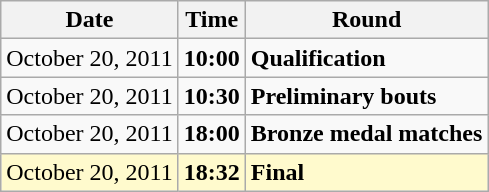<table class="wikitable">
<tr>
<th>Date</th>
<th>Time</th>
<th>Round</th>
</tr>
<tr>
<td>October 20, 2011</td>
<td><strong>10:00</strong></td>
<td><strong>Qualification</strong></td>
</tr>
<tr>
<td>October 20, 2011</td>
<td><strong>10:30</strong></td>
<td><strong>Preliminary bouts</strong></td>
</tr>
<tr>
<td>October 20, 2011</td>
<td><strong>18:00</strong></td>
<td><strong>Bronze medal matches</strong></td>
</tr>
<tr style=background:lemonchiffon>
<td>October 20, 2011</td>
<td><strong>18:32</strong></td>
<td><strong>Final</strong></td>
</tr>
</table>
